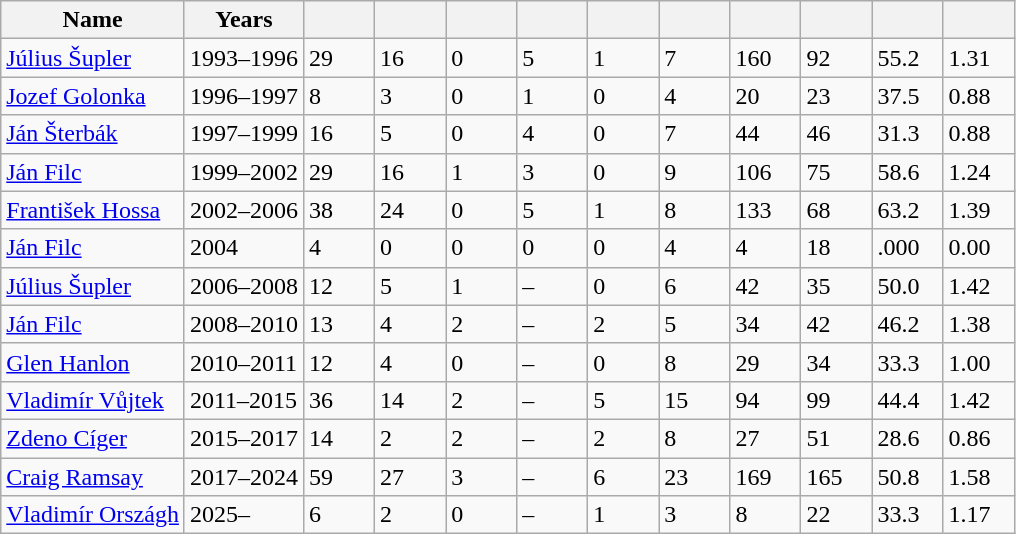<table class="wikitable sortable">
<tr>
<th>Name</th>
<th>Years</th>
<th ! style="width:40px;"></th>
<th style="width:40px;"></th>
<th style="width:40px;"></th>
<th style="width:40px;"></th>
<th style="width:40px;"></th>
<th style="width:40px;"></th>
<th style="width:40px;"></th>
<th style="width:40px;"></th>
<th style="width:40px;"></th>
<th style="width:40px;"></th>
</tr>
<tr>
<td><a href='#'>Július Šupler</a></td>
<td>1993–1996</td>
<td>29</td>
<td>16</td>
<td>0</td>
<td>5</td>
<td>1</td>
<td>7</td>
<td>160</td>
<td>92</td>
<td>55.2</td>
<td>1.31</td>
</tr>
<tr>
<td><a href='#'>Jozef Golonka</a></td>
<td>1996–1997</td>
<td>8</td>
<td>3</td>
<td>0</td>
<td>1</td>
<td>0</td>
<td>4</td>
<td>20</td>
<td>23</td>
<td>37.5</td>
<td>0.88</td>
</tr>
<tr>
<td><a href='#'>Ján Šterbák</a></td>
<td>1997–1999</td>
<td>16</td>
<td>5</td>
<td>0</td>
<td>4</td>
<td>0</td>
<td>7</td>
<td>44</td>
<td>46</td>
<td>31.3</td>
<td>0.88</td>
</tr>
<tr>
<td><a href='#'>Ján Filc</a></td>
<td>1999–2002</td>
<td>29</td>
<td>16</td>
<td>1</td>
<td>3</td>
<td>0</td>
<td>9</td>
<td>106</td>
<td>75</td>
<td>58.6</td>
<td>1.24</td>
</tr>
<tr>
<td><a href='#'>František Hossa</a></td>
<td>2002–2006</td>
<td>38</td>
<td>24</td>
<td>0</td>
<td>5</td>
<td>1</td>
<td>8</td>
<td>133</td>
<td>68</td>
<td>63.2</td>
<td>1.39</td>
</tr>
<tr>
<td><a href='#'>Ján Filc</a></td>
<td>2004</td>
<td>4</td>
<td>0</td>
<td>0</td>
<td>0</td>
<td>0</td>
<td>4</td>
<td>4</td>
<td>18</td>
<td>.000</td>
<td>0.00</td>
</tr>
<tr>
<td><a href='#'>Július Šupler</a></td>
<td>2006–2008</td>
<td>12</td>
<td>5</td>
<td>1</td>
<td>–</td>
<td>0</td>
<td>6</td>
<td>42</td>
<td>35</td>
<td>50.0</td>
<td>1.42</td>
</tr>
<tr>
<td><a href='#'>Ján Filc</a></td>
<td>2008–2010</td>
<td>13</td>
<td>4</td>
<td>2</td>
<td>–</td>
<td>2</td>
<td>5</td>
<td>34</td>
<td>42</td>
<td>46.2</td>
<td>1.38</td>
</tr>
<tr>
<td><a href='#'>Glen Hanlon</a></td>
<td>2010–2011</td>
<td>12</td>
<td>4</td>
<td>0</td>
<td>–</td>
<td>0</td>
<td>8</td>
<td>29</td>
<td>34</td>
<td>33.3</td>
<td>1.00</td>
</tr>
<tr>
<td><a href='#'>Vladimír Vůjtek</a></td>
<td>2011–2015</td>
<td>36</td>
<td>14</td>
<td>2</td>
<td>–</td>
<td>5</td>
<td>15</td>
<td>94</td>
<td>99</td>
<td>44.4</td>
<td>1.42</td>
</tr>
<tr>
<td><a href='#'>Zdeno Cíger</a></td>
<td>2015–2017</td>
<td>14</td>
<td>2</td>
<td>2</td>
<td>–</td>
<td>2</td>
<td>8</td>
<td>27</td>
<td>51</td>
<td>28.6</td>
<td>0.86</td>
</tr>
<tr>
<td><a href='#'>Craig Ramsay</a></td>
<td>2017–2024</td>
<td>59</td>
<td>27</td>
<td>3</td>
<td>–</td>
<td>6</td>
<td>23</td>
<td>169</td>
<td>165</td>
<td>50.8</td>
<td>1.58</td>
</tr>
<tr>
<td><a href='#'>Vladimír Országh</a></td>
<td>2025–</td>
<td>6</td>
<td>2</td>
<td>0</td>
<td>–</td>
<td>1</td>
<td>3</td>
<td>8</td>
<td>22</td>
<td>33.3</td>
<td>1.17</td>
</tr>
</table>
